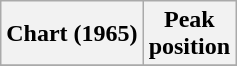<table class="wikitable sortable">
<tr>
<th align="center">Chart (1965)</th>
<th align="center">Peak<br>position</th>
</tr>
<tr>
</tr>
</table>
